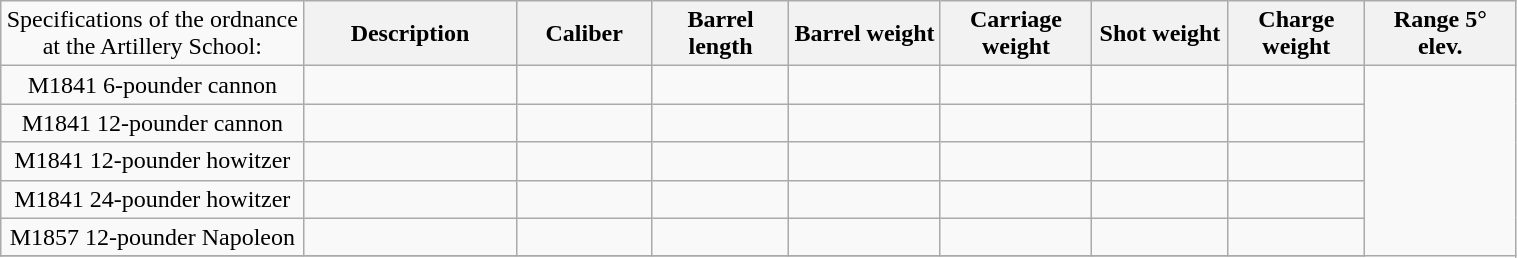<table class="wikitable" style="text-align:center; width:80%;">
<tr>
<td>Specifications of the ordnance at the Artillery School:</td>
<th width=14%>Description</th>
<th width=9%>Caliber</th>
<th width=9%>Barrel length</th>
<th width=10%>Barrel weight</th>
<th width=10%>Carriage weight</th>
<th width=9%>Shot weight</th>
<th width=9%>Charge weight</th>
<th width=10%>Range 5° elev.</th>
</tr>
<tr>
<td rowspan=1>M1841 6-pounder cannon</td>
<td></td>
<td></td>
<td></td>
<td></td>
<td></td>
<td></td>
<td></td>
</tr>
<tr>
<td rowspan=1>M1841 12-pounder cannon</td>
<td></td>
<td></td>
<td></td>
<td></td>
<td></td>
<td></td>
<td></td>
</tr>
<tr>
<td rowspan=1>M1841 12-pounder howitzer</td>
<td></td>
<td></td>
<td></td>
<td></td>
<td></td>
<td></td>
<td></td>
</tr>
<tr>
<td rowspan=1>M1841 24-pounder howitzer</td>
<td></td>
<td></td>
<td></td>
<td></td>
<td></td>
<td></td>
<td></td>
</tr>
<tr>
<td rowspan=1>M1857 12-pounder Napoleon</td>
<td></td>
<td></td>
<td></td>
<td></td>
<td></td>
<td></td>
<td></td>
</tr>
<tr>
</tr>
</table>
